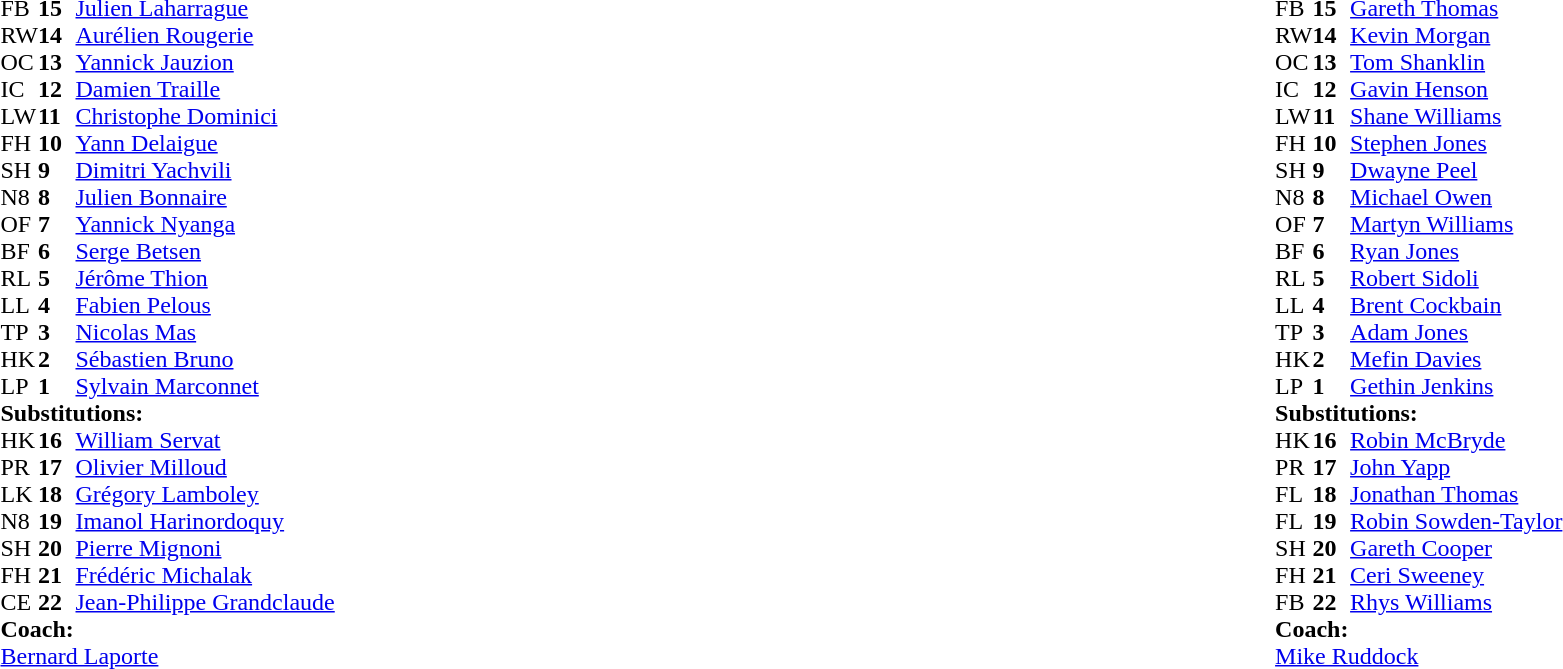<table width="100%">
<tr>
<td style="vertical-align:top" width="50%"><br><table cellspacing="0" cellpadding="0">
<tr>
<th width="25"></th>
<th width="25"></th>
</tr>
<tr>
<td>FB</td>
<td><strong>15</strong></td>
<td><a href='#'>Julien Laharrague</a></td>
</tr>
<tr>
<td>RW</td>
<td><strong>14</strong></td>
<td><a href='#'>Aurélien Rougerie</a></td>
</tr>
<tr>
<td>OC</td>
<td><strong>13</strong></td>
<td><a href='#'>Yannick Jauzion</a></td>
</tr>
<tr>
<td>IC</td>
<td><strong>12</strong></td>
<td><a href='#'>Damien Traille</a></td>
<td></td>
<td></td>
</tr>
<tr>
<td>LW</td>
<td><strong>11</strong></td>
<td><a href='#'>Christophe Dominici</a></td>
</tr>
<tr>
<td>FH</td>
<td><strong>10</strong></td>
<td><a href='#'>Yann Delaigue</a></td>
<td></td>
<td></td>
</tr>
<tr>
<td>SH</td>
<td><strong>9</strong></td>
<td><a href='#'>Dimitri Yachvili</a></td>
</tr>
<tr>
<td>N8</td>
<td><strong>8</strong></td>
<td><a href='#'>Julien Bonnaire</a></td>
<td></td>
<td></td>
</tr>
<tr>
<td>OF</td>
<td><strong>7</strong></td>
<td><a href='#'>Yannick Nyanga</a></td>
</tr>
<tr>
<td>BF</td>
<td><strong>6</strong></td>
<td><a href='#'>Serge Betsen</a></td>
</tr>
<tr>
<td>RL</td>
<td><strong>5</strong></td>
<td><a href='#'>Jérôme Thion</a></td>
<td></td>
<td></td>
</tr>
<tr>
<td>LL</td>
<td><strong>4</strong></td>
<td><a href='#'>Fabien Pelous</a></td>
</tr>
<tr>
<td>TP</td>
<td><strong>3</strong></td>
<td><a href='#'>Nicolas Mas</a></td>
<td></td>
<td></td>
</tr>
<tr>
<td>HK</td>
<td><strong>2</strong></td>
<td><a href='#'>Sébastien Bruno</a></td>
<td></td>
<td></td>
</tr>
<tr>
<td>LP</td>
<td><strong>1</strong></td>
<td><a href='#'>Sylvain Marconnet</a></td>
</tr>
<tr>
<td colspan="4"><strong>Substitutions:</strong></td>
</tr>
<tr>
<td>HK</td>
<td><strong>16</strong></td>
<td><a href='#'>William Servat</a></td>
<td></td>
<td></td>
</tr>
<tr>
<td>PR</td>
<td><strong>17</strong></td>
<td><a href='#'>Olivier Milloud</a></td>
<td></td>
<td></td>
</tr>
<tr>
<td>LK</td>
<td><strong>18</strong></td>
<td><a href='#'>Grégory Lamboley</a></td>
<td></td>
<td></td>
</tr>
<tr>
<td>N8</td>
<td><strong>19</strong></td>
<td><a href='#'>Imanol Harinordoquy</a></td>
<td></td>
<td></td>
</tr>
<tr>
<td>SH</td>
<td><strong>20</strong></td>
<td><a href='#'>Pierre Mignoni</a></td>
</tr>
<tr>
<td>FH</td>
<td><strong>21</strong></td>
<td><a href='#'>Frédéric Michalak</a></td>
<td></td>
<td></td>
</tr>
<tr>
<td>CE</td>
<td><strong>22</strong></td>
<td><a href='#'>Jean-Philippe Grandclaude</a></td>
<td></td>
<td></td>
</tr>
<tr>
<td colspan="4"><strong>Coach:</strong></td>
</tr>
<tr>
<td colspan="4"><a href='#'>Bernard Laporte</a></td>
</tr>
</table>
</td>
<td style="vertical-align:top"></td>
<td style="vertical-align:top" width="50%"><br><table cellspacing="0" cellpadding="0" align="center">
<tr>
<th width="25"></th>
<th width="25"></th>
</tr>
<tr>
<td>FB</td>
<td><strong>15</strong></td>
<td><a href='#'>Gareth Thomas</a></td>
<td></td>
<td></td>
</tr>
<tr>
<td>RW</td>
<td><strong>14</strong></td>
<td><a href='#'>Kevin Morgan</a></td>
<td></td>
<td></td>
</tr>
<tr>
<td>OC</td>
<td><strong>13</strong></td>
<td><a href='#'>Tom Shanklin</a></td>
</tr>
<tr>
<td>IC</td>
<td><strong>12</strong></td>
<td><a href='#'>Gavin Henson</a></td>
</tr>
<tr>
<td>LW</td>
<td><strong>11</strong></td>
<td><a href='#'>Shane Williams</a></td>
</tr>
<tr>
<td>FH</td>
<td><strong>10</strong></td>
<td><a href='#'>Stephen Jones</a></td>
</tr>
<tr>
<td>SH</td>
<td><strong>9</strong></td>
<td><a href='#'>Dwayne Peel</a></td>
<td></td>
<td></td>
</tr>
<tr>
<td>N8</td>
<td><strong>8</strong></td>
<td><a href='#'>Michael Owen</a></td>
</tr>
<tr>
<td>OF</td>
<td><strong>7</strong></td>
<td><a href='#'>Martyn Williams</a></td>
</tr>
<tr>
<td>BF</td>
<td><strong>6</strong></td>
<td><a href='#'>Ryan Jones</a></td>
<td></td>
<td></td>
</tr>
<tr>
<td>RL</td>
<td><strong>5</strong></td>
<td><a href='#'>Robert Sidoli</a></td>
</tr>
<tr>
<td>LL</td>
<td><strong>4</strong></td>
<td><a href='#'>Brent Cockbain</a></td>
</tr>
<tr>
<td>TP</td>
<td><strong>3</strong></td>
<td><a href='#'>Adam Jones</a></td>
<td></td>
<td></td>
</tr>
<tr>
<td>HK</td>
<td><strong>2</strong></td>
<td><a href='#'>Mefin Davies</a></td>
<td></td>
<td></td>
</tr>
<tr>
<td>LP</td>
<td><strong>1</strong></td>
<td><a href='#'>Gethin Jenkins</a></td>
</tr>
<tr>
<td colspan="4"><strong>Substitutions:</strong></td>
</tr>
<tr>
<td>HK</td>
<td><strong>16</strong></td>
<td><a href='#'>Robin McBryde</a></td>
<td></td>
<td></td>
</tr>
<tr>
<td>PR</td>
<td><strong>17</strong></td>
<td><a href='#'>John Yapp</a></td>
<td></td>
<td></td>
</tr>
<tr>
<td>FL</td>
<td><strong>18</strong></td>
<td><a href='#'>Jonathan Thomas</a></td>
<td></td>
<td></td>
</tr>
<tr>
<td>FL</td>
<td><strong>19</strong></td>
<td><a href='#'>Robin Sowden-Taylor</a></td>
</tr>
<tr>
<td>SH</td>
<td><strong>20</strong></td>
<td><a href='#'>Gareth Cooper</a></td>
<td></td>
<td></td>
</tr>
<tr>
<td>FH</td>
<td><strong>21</strong></td>
<td><a href='#'>Ceri Sweeney</a></td>
<td></td>
<td></td>
</tr>
<tr>
<td>FB</td>
<td><strong>22</strong></td>
<td><a href='#'>Rhys Williams</a></td>
<td></td>
<td></td>
</tr>
<tr>
<td colspan="4"><strong>Coach:</strong></td>
</tr>
<tr>
<td colspan="4"><a href='#'>Mike Ruddock</a></td>
</tr>
</table>
</td>
</tr>
</table>
